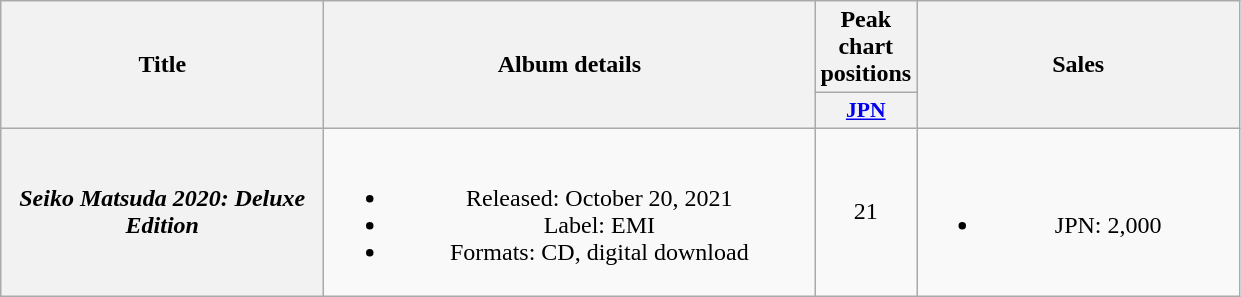<table class="wikitable plainrowheaders" style="text-align:center;" border="1">
<tr>
<th scope="col" rowspan="2" style="width:13em;">Title</th>
<th scope="col" rowspan="2" style="width:20em;">Album details</th>
<th scope="col" colspan="1">Peak chart positions</th>
<th scope="col" rowspan="2" style="width:13em;">Sales</th>
</tr>
<tr>
<th scope="col" style="width:2.5em;font-size:90%;"><a href='#'>JPN</a></th>
</tr>
<tr>
<th scope="row"><em>Seiko Matsuda 2020: Deluxe Edition</em></th>
<td><br><ul><li>Released: October 20, 2021</li><li>Label: EMI</li><li>Formats: CD, digital download</li></ul></td>
<td>21</td>
<td><br><ul><li>JPN: 2,000</li></ul></td>
</tr>
</table>
